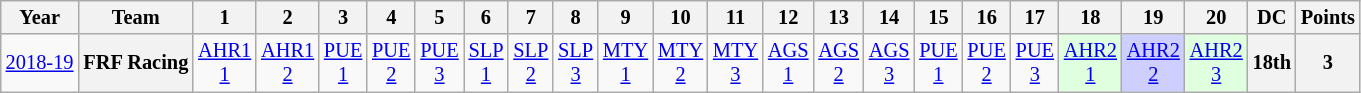<table class="wikitable" style="text-align:center; font-size:85%">
<tr>
<th>Year</th>
<th>Team</th>
<th>1</th>
<th>2</th>
<th>3</th>
<th>4</th>
<th>5</th>
<th>6</th>
<th>7</th>
<th>8</th>
<th>9</th>
<th>10</th>
<th>11</th>
<th>12</th>
<th>13</th>
<th>14</th>
<th>15</th>
<th>16</th>
<th>17</th>
<th>18</th>
<th>19</th>
<th>20</th>
<th>DC</th>
<th>Points</th>
</tr>
<tr>
<td nowrap><a href='#'>2018-19</a></td>
<th nowrap>FRF Racing</th>
<td><a href='#'>AHR1<br>1</a></td>
<td><a href='#'>AHR1<br>2</a></td>
<td><a href='#'>PUE<br>1</a></td>
<td><a href='#'>PUE<br>2</a></td>
<td><a href='#'>PUE<br>3</a></td>
<td><a href='#'>SLP<br>1</a></td>
<td><a href='#'>SLP<br>2</a></td>
<td><a href='#'>SLP<br>3</a></td>
<td><a href='#'>MTY<br>1</a></td>
<td><a href='#'>MTY<br>2</a></td>
<td><a href='#'>MTY<br>3</a></td>
<td><a href='#'>AGS<br>1</a></td>
<td><a href='#'>AGS<br>2</a></td>
<td><a href='#'>AGS<br>3</a></td>
<td><a href='#'>PUE<br>1</a></td>
<td><a href='#'>PUE<br>2</a></td>
<td><a href='#'>PUE<br>3</a></td>
<td style="background:#dfffdf"><a href='#'>AHR2<br>1</a><br></td>
<td style="background:#cfcfff"><a href='#'>AHR2<br>2</a><br></td>
<td style="background:#dfffdf"><a href='#'>AHR2<br>3</a><br></td>
<th>18th</th>
<th>3</th>
</tr>
</table>
